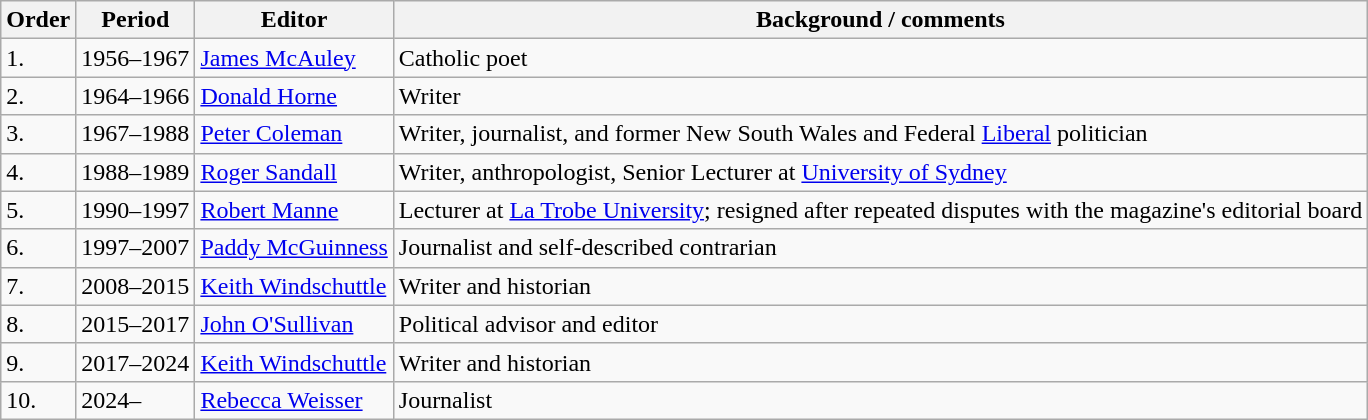<table class="wikitable sortable">
<tr>
<th>Order</th>
<th>Period</th>
<th>Editor</th>
<th>Background / comments</th>
</tr>
<tr>
<td>1.</td>
<td>1956–1967</td>
<td><a href='#'>James McAuley</a></td>
<td>Catholic poet</td>
</tr>
<tr>
<td>2.</td>
<td>1964–1966</td>
<td><a href='#'>Donald Horne</a></td>
<td>Writer</td>
</tr>
<tr>
<td>3.</td>
<td>1967–1988</td>
<td><a href='#'>Peter Coleman</a></td>
<td>Writer, journalist, and former New South Wales and Federal <a href='#'>Liberal</a> politician</td>
</tr>
<tr>
<td>4.</td>
<td>1988–1989</td>
<td><a href='#'>Roger Sandall</a></td>
<td>Writer, anthropologist, Senior Lecturer at <a href='#'>University of Sydney</a></td>
</tr>
<tr>
<td>5.</td>
<td>1990–1997</td>
<td><a href='#'>Robert Manne</a></td>
<td>Lecturer at <a href='#'>La Trobe University</a>; resigned after repeated disputes with the magazine's editorial board</td>
</tr>
<tr>
<td>6.</td>
<td>1997–2007</td>
<td><a href='#'>Paddy McGuinness</a></td>
<td>Journalist and self-described contrarian</td>
</tr>
<tr>
<td>7.</td>
<td>2008–2015</td>
<td><a href='#'>Keith Windschuttle</a></td>
<td>Writer and historian</td>
</tr>
<tr>
<td>8.</td>
<td>2015–2017</td>
<td><a href='#'>John O'Sullivan</a></td>
<td>Political advisor and editor</td>
</tr>
<tr>
<td>9.</td>
<td>2017–2024</td>
<td><a href='#'>Keith Windschuttle</a></td>
<td>Writer and historian</td>
</tr>
<tr>
<td>10.</td>
<td>2024–</td>
<td><a href='#'>Rebecca Weisser</a></td>
<td>Journalist</td>
</tr>
</table>
